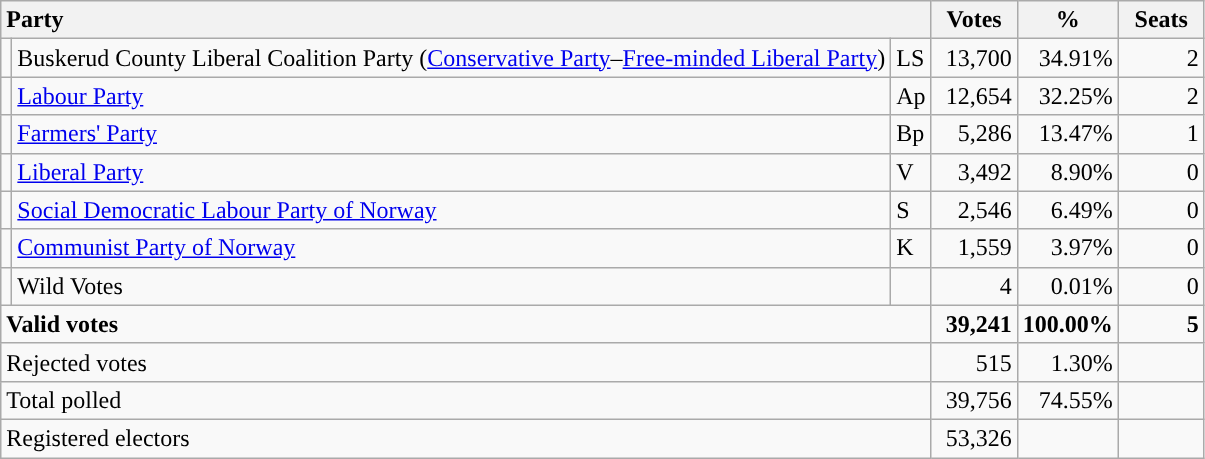<table class="wikitable" border="1" style="text-align:right;">
<tr>
<th style="text-align:left;" colspan=3>Party</th>
<th align=center width="50">Votes</th>
<th align=center width="50">%</th>
<th align=center width="50">Seats</th>
</tr>
<tr>
<td></td>
<td align=left>Buskerud County Liberal Coalition Party (<a href='#'>Conservative Party</a>–<a href='#'>Free-minded Liberal Party</a>)</td>
<td align=left>LS</td>
<td>13,700</td>
<td>34.91%</td>
<td>2</td>
</tr>
<tr>
<td style="color:inherit;background:"></td>
<td align=left><a href='#'>Labour Party</a></td>
<td align=left>Ap</td>
<td>12,654</td>
<td>32.25%</td>
<td>2</td>
</tr>
<tr>
<td style="color:inherit;background:"></td>
<td align=left><a href='#'>Farmers' Party</a></td>
<td align=left>Bp</td>
<td>5,286</td>
<td>13.47%</td>
<td>1</td>
</tr>
<tr>
<td style="color:inherit;background:"></td>
<td align=left><a href='#'>Liberal Party</a></td>
<td align=left>V</td>
<td>3,492</td>
<td>8.90%</td>
<td>0</td>
</tr>
<tr>
<td style="color:inherit;background:"></td>
<td align=left><a href='#'>Social Democratic Labour Party of Norway</a></td>
<td align=left>S</td>
<td>2,546</td>
<td>6.49%</td>
<td>0</td>
</tr>
<tr>
<td style="color:inherit;background:"></td>
<td align=left><a href='#'>Communist Party of Norway</a></td>
<td align=left>K</td>
<td>1,559</td>
<td>3.97%</td>
<td>0</td>
</tr>
<tr>
<td></td>
<td align=left>Wild Votes</td>
<td align=left></td>
<td>4</td>
<td>0.01%</td>
<td>0</td>
</tr>
<tr style="font-weight:bold">
<td align=left colspan=3>Valid votes</td>
<td>39,241</td>
<td>100.00%</td>
<td>5</td>
</tr>
<tr>
<td align=left colspan=3>Rejected votes</td>
<td>515</td>
<td>1.30%</td>
<td></td>
</tr>
<tr>
<td align=left colspan=3>Total polled</td>
<td>39,756</td>
<td>74.55%</td>
<td></td>
</tr>
<tr>
<td align=left colspan=3>Registered electors</td>
<td>53,326</td>
<td></td>
<td></td>
</tr>
</table>
